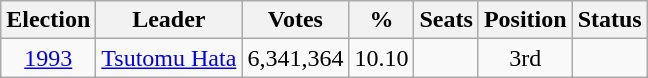<table class="wikitable" style="text-align:center">
<tr>
<th>Election</th>
<th>Leader</th>
<th>Votes</th>
<th>%</th>
<th>Seats</th>
<th>Position</th>
<th>Status</th>
</tr>
<tr>
<td><a href='#'>1993</a></td>
<td><a href='#'>Tsutomu Hata</a></td>
<td>6,341,364</td>
<td>10.10</td>
<td></td>
<td>3rd</td>
<td></td>
</tr>
</table>
